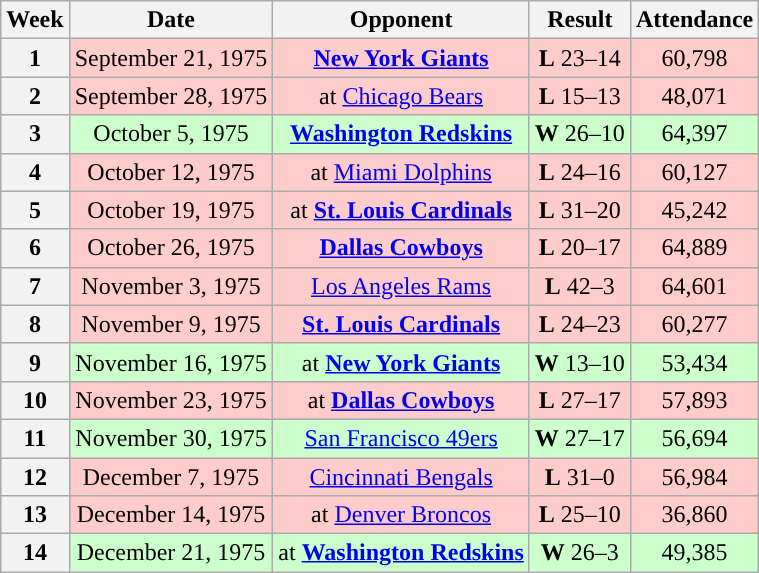<table class="wikitable" style="text-align:center">
<tr>
<th>Week</th>
<th>Date</th>
<th>Opponent</th>
<th>Result</th>
<th>Attendance</th>
</tr>
<tr style="background: #fcc">
<th>1</th>
<td>September 21, 1975</td>
<td><strong><a href='#'>New York Giants</a></strong></td>
<td><strong>L</strong> 23–14</td>
<td>60,798</td>
</tr>
<tr style="background: #fcc">
<th>2</th>
<td>September 28, 1975</td>
<td>at <a href='#'>Chicago Bears</a></td>
<td><strong>L</strong> 15–13</td>
<td>48,071</td>
</tr>
<tr style="background: #cfc">
<th>3</th>
<td>October 5, 1975</td>
<td><strong><a href='#'>Washington Redskins</a></strong></td>
<td><strong>W</strong> 26–10</td>
<td>64,397</td>
</tr>
<tr style="background: #fcc">
<th>4</th>
<td>October 12, 1975</td>
<td>at <a href='#'>Miami Dolphins</a></td>
<td><strong>L</strong> 24–16</td>
<td>60,127</td>
</tr>
<tr style="background: #fcc">
<th>5</th>
<td>October 19, 1975</td>
<td>at <strong><a href='#'>St. Louis Cardinals</a></strong></td>
<td><strong>L</strong> 31–20</td>
<td>45,242</td>
</tr>
<tr style="background: #fcc">
<th>6</th>
<td>October 26, 1975</td>
<td><strong><a href='#'>Dallas Cowboys</a></strong></td>
<td><strong>L</strong> 20–17</td>
<td>64,889</td>
</tr>
<tr style="background: #fcc">
<th>7</th>
<td>November 3, 1975</td>
<td><a href='#'>Los Angeles Rams</a></td>
<td><strong>L</strong> 42–3</td>
<td>64,601</td>
</tr>
<tr style="background: #fcc">
<th>8</th>
<td>November 9, 1975</td>
<td><strong><a href='#'>St. Louis Cardinals</a></strong></td>
<td><strong>L</strong> 24–23</td>
<td>60,277</td>
</tr>
<tr style="background: #cfc">
<th>9</th>
<td>November 16, 1975</td>
<td>at <strong><a href='#'>New York Giants</a></strong></td>
<td><strong>W</strong> 13–10</td>
<td>53,434</td>
</tr>
<tr style="background: #fcc">
<th>10</th>
<td>November 23, 1975</td>
<td>at <strong><a href='#'>Dallas Cowboys</a></strong></td>
<td><strong>L</strong> 27–17</td>
<td>57,893</td>
</tr>
<tr style="background: #cfc">
<th>11</th>
<td>November 30, 1975</td>
<td><a href='#'>San Francisco 49ers</a></td>
<td><strong>W</strong> 27–17</td>
<td>56,694</td>
</tr>
<tr style="background: #fcc">
<th>12</th>
<td>December 7, 1975</td>
<td><a href='#'>Cincinnati Bengals</a></td>
<td><strong>L</strong> 31–0</td>
<td>56,984</td>
</tr>
<tr style="background: #fcc">
<th>13</th>
<td>December 14, 1975</td>
<td>at <a href='#'>Denver Broncos</a></td>
<td><strong>L</strong> 25–10</td>
<td>36,860</td>
</tr>
<tr style="background: #cfc">
<th>14</th>
<td>December 21, 1975</td>
<td>at <strong><a href='#'>Washington Redskins</a></strong></td>
<td><strong>W</strong> 26–3</td>
<td>49,385</td>
</tr>
</table>
